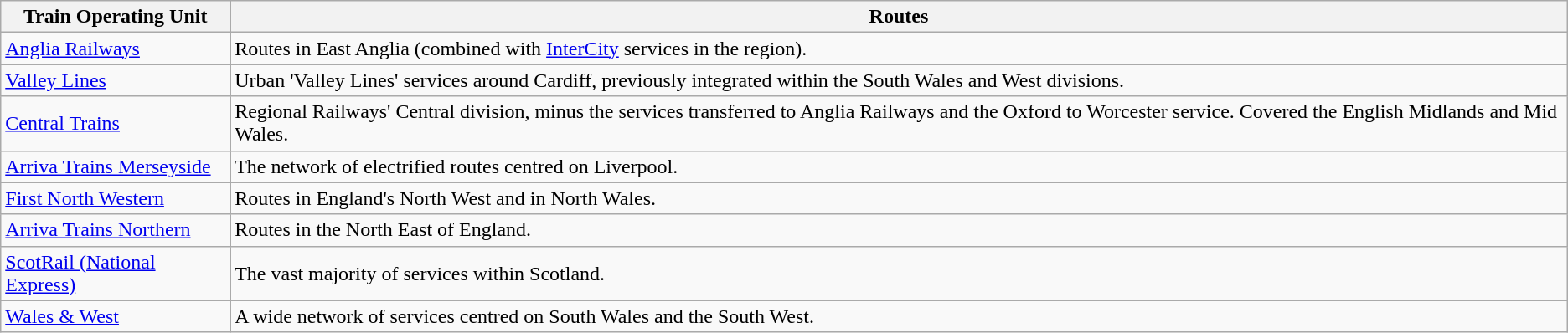<table class="wikitable">
<tr ---- bgcolor=#f9f9f9>
<th>Train Operating Unit</th>
<th>Routes</th>
</tr>
<tr>
<td><a href='#'>Anglia Railways</a></td>
<td>Routes in East Anglia (combined with <a href='#'>InterCity</a> services in the region).</td>
</tr>
<tr>
<td><a href='#'>Valley Lines</a></td>
<td>Urban 'Valley Lines' services around Cardiff, previously integrated within the South Wales and West divisions.</td>
</tr>
<tr>
<td><a href='#'>Central Trains</a></td>
<td>Regional Railways' Central division, minus the services transferred to Anglia Railways and the Oxford to Worcester service. Covered the English Midlands and Mid Wales.</td>
</tr>
<tr>
<td><a href='#'>Arriva Trains Merseyside</a></td>
<td>The network of electrified routes centred on Liverpool.</td>
</tr>
<tr>
<td><a href='#'>First North Western</a></td>
<td>Routes in England's North West and in North Wales.</td>
</tr>
<tr>
<td><a href='#'>Arriva Trains Northern</a></td>
<td>Routes in the North East of England.</td>
</tr>
<tr>
<td><a href='#'>ScotRail (National Express)</a></td>
<td>The vast majority of services within Scotland.</td>
</tr>
<tr>
<td><a href='#'>Wales & West</a></td>
<td>A wide network of services centred on South Wales and the South West.</td>
</tr>
</table>
